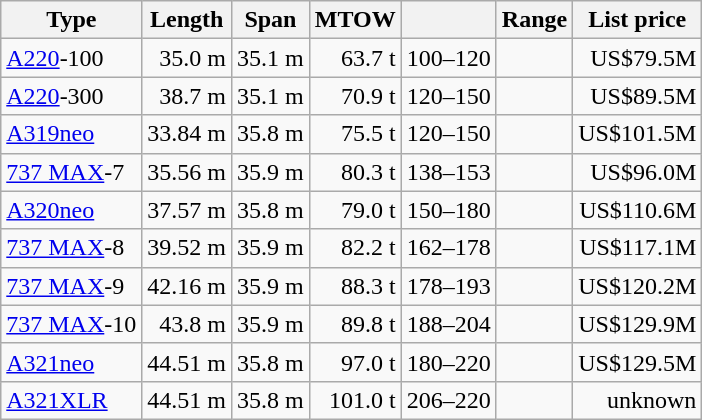<table class="wikitable sortable" style="text-align:right;">
<tr>
<th>Type</th>
<th>Length</th>
<th>Span</th>
<th>MTOW</th>
<th></th>
<th>Range</th>
<th>List price</th>
</tr>
<tr>
<td style="text-align:left;"><a href='#'>A220</a>-100</td>
<td>35.0 m</td>
<td>35.1 m</td>
<td>63.7 t</td>
<td>100–120</td>
<td></td>
<td>US$79.5M</td>
</tr>
<tr>
<td style="text-align:left;"><a href='#'>A220</a>-300</td>
<td>38.7 m</td>
<td>35.1 m</td>
<td>70.9 t</td>
<td>120–150</td>
<td></td>
<td>US$89.5M</td>
</tr>
<tr>
<td style="text-align:left;"><a href='#'>A319neo</a></td>
<td>33.84 m</td>
<td>35.8 m</td>
<td>75.5 t</td>
<td>120–150</td>
<td></td>
<td>US$101.5M</td>
</tr>
<tr>
<td style="text-align:left;"><a href='#'>737 MAX</a>-7</td>
<td>35.56 m</td>
<td>35.9 m</td>
<td>80.3 t</td>
<td>138–153</td>
<td></td>
<td>US$96.0M</td>
</tr>
<tr>
<td style="text-align:left;"><a href='#'>A320neo</a></td>
<td>37.57 m</td>
<td>35.8 m</td>
<td>79.0 t</td>
<td>150–180</td>
<td></td>
<td>US$110.6M</td>
</tr>
<tr>
<td style="text-align:left;"><a href='#'>737 MAX</a>-8</td>
<td>39.52 m</td>
<td>35.9 m</td>
<td>82.2 t</td>
<td>162–178</td>
<td></td>
<td>US$117.1M</td>
</tr>
<tr>
<td style="text-align:left;"><a href='#'>737 MAX</a>-9</td>
<td>42.16 m</td>
<td>35.9 m</td>
<td>88.3 t</td>
<td>178–193</td>
<td></td>
<td>US$120.2M</td>
</tr>
<tr>
<td style="text-align:left;"><a href='#'>737 MAX</a>-10</td>
<td>43.8 m</td>
<td>35.9 m</td>
<td>89.8 t</td>
<td>188–204</td>
<td></td>
<td>US$129.9M</td>
</tr>
<tr>
<td style="text-align:left;"><a href='#'>A321neo</a></td>
<td>44.51 m</td>
<td>35.8 m</td>
<td>97.0 t</td>
<td>180–220</td>
<td></td>
<td>US$129.5M</td>
</tr>
<tr>
<td style="text-align:left;"><a href='#'>A321XLR</a></td>
<td>44.51 m</td>
<td>35.8 m</td>
<td>101.0 t</td>
<td>206–220</td>
<td></td>
<td>unknown</td>
</tr>
</table>
